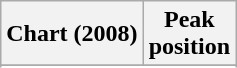<table class="wikitable sortable plainrowheaders" style="text-align:center">
<tr>
<th scope="col">Chart (2008)</th>
<th scope="col">Peak<br>position</th>
</tr>
<tr>
</tr>
<tr>
</tr>
</table>
